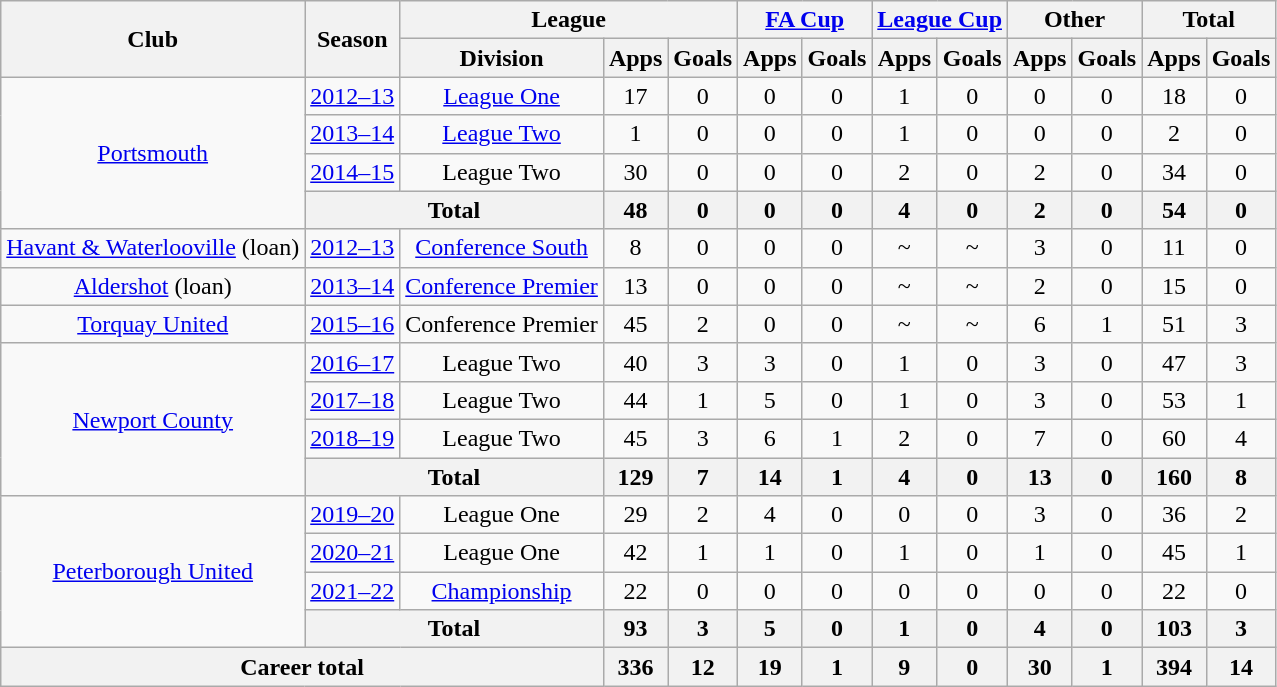<table class="wikitable" style="text-align: center">
<tr>
<th rowspan="2">Club</th>
<th rowspan="2">Season</th>
<th colspan="3">League</th>
<th colspan="2"><a href='#'>FA Cup</a></th>
<th colspan="2"><a href='#'>League Cup</a></th>
<th colspan="2">Other</th>
<th colspan="2">Total</th>
</tr>
<tr>
<th>Division</th>
<th>Apps</th>
<th>Goals</th>
<th>Apps</th>
<th>Goals</th>
<th>Apps</th>
<th>Goals</th>
<th>Apps</th>
<th>Goals</th>
<th>Apps</th>
<th>Goals</th>
</tr>
<tr>
<td rowspan="4"><a href='#'>Portsmouth</a></td>
<td><a href='#'>2012–13</a></td>
<td><a href='#'>League One</a></td>
<td>17</td>
<td>0</td>
<td>0</td>
<td>0</td>
<td>1</td>
<td>0</td>
<td>0</td>
<td>0</td>
<td>18</td>
<td>0</td>
</tr>
<tr>
<td><a href='#'>2013–14</a></td>
<td><a href='#'>League Two</a></td>
<td>1</td>
<td>0</td>
<td>0</td>
<td>0</td>
<td>1</td>
<td>0</td>
<td>0</td>
<td>0</td>
<td>2</td>
<td>0</td>
</tr>
<tr>
<td><a href='#'>2014–15</a></td>
<td>League Two</td>
<td>30</td>
<td>0</td>
<td>0</td>
<td>0</td>
<td>2</td>
<td>0</td>
<td>2</td>
<td>0</td>
<td>34</td>
<td>0</td>
</tr>
<tr>
<th colspan="2">Total</th>
<th>48</th>
<th>0</th>
<th>0</th>
<th>0</th>
<th>4</th>
<th>0</th>
<th>2</th>
<th>0</th>
<th>54</th>
<th>0</th>
</tr>
<tr>
<td><a href='#'>Havant & Waterlooville</a> (loan)</td>
<td><a href='#'>2012–13</a></td>
<td><a href='#'>Conference South</a></td>
<td>8</td>
<td>0</td>
<td>0</td>
<td>0</td>
<td>~</td>
<td>~</td>
<td>3</td>
<td>0</td>
<td>11</td>
<td>0</td>
</tr>
<tr>
<td><a href='#'>Aldershot</a> (loan)</td>
<td><a href='#'>2013–14</a></td>
<td><a href='#'>Conference Premier</a></td>
<td>13</td>
<td>0</td>
<td>0</td>
<td>0</td>
<td>~</td>
<td>~</td>
<td>2</td>
<td>0</td>
<td>15</td>
<td>0</td>
</tr>
<tr>
<td><a href='#'>Torquay United</a></td>
<td><a href='#'>2015–16</a></td>
<td>Conference Premier</td>
<td>45</td>
<td>2</td>
<td>0</td>
<td>0</td>
<td>~</td>
<td>~</td>
<td>6</td>
<td>1</td>
<td>51</td>
<td>3</td>
</tr>
<tr>
<td rowspan="4"><a href='#'>Newport County</a></td>
<td><a href='#'>2016–17</a></td>
<td>League Two</td>
<td>40</td>
<td>3</td>
<td>3</td>
<td>0</td>
<td>1</td>
<td>0</td>
<td>3</td>
<td>0</td>
<td>47</td>
<td>3</td>
</tr>
<tr>
<td><a href='#'>2017–18</a></td>
<td>League Two</td>
<td>44</td>
<td>1</td>
<td>5</td>
<td>0</td>
<td>1</td>
<td>0</td>
<td>3</td>
<td>0</td>
<td>53</td>
<td>1</td>
</tr>
<tr>
<td><a href='#'>2018–19</a></td>
<td>League Two</td>
<td>45</td>
<td>3</td>
<td>6</td>
<td>1</td>
<td>2</td>
<td>0</td>
<td>7</td>
<td>0</td>
<td>60</td>
<td>4</td>
</tr>
<tr>
<th colspan="2">Total</th>
<th>129</th>
<th>7</th>
<th>14</th>
<th>1</th>
<th>4</th>
<th>0</th>
<th>13</th>
<th>0</th>
<th>160</th>
<th>8</th>
</tr>
<tr>
<td rowspan="4"><a href='#'>Peterborough United</a></td>
<td><a href='#'>2019–20</a></td>
<td>League One</td>
<td>29</td>
<td>2</td>
<td>4</td>
<td>0</td>
<td>0</td>
<td>0</td>
<td>3</td>
<td>0</td>
<td>36</td>
<td>2</td>
</tr>
<tr>
<td><a href='#'>2020–21</a></td>
<td>League One</td>
<td>42</td>
<td>1</td>
<td>1</td>
<td>0</td>
<td>1</td>
<td>0</td>
<td>1</td>
<td>0</td>
<td>45</td>
<td>1</td>
</tr>
<tr>
<td><a href='#'>2021–22</a></td>
<td><a href='#'>Championship</a></td>
<td>22</td>
<td>0</td>
<td>0</td>
<td>0</td>
<td>0</td>
<td>0</td>
<td>0</td>
<td>0</td>
<td>22</td>
<td>0</td>
</tr>
<tr>
<th colspan="2">Total</th>
<th>93</th>
<th>3</th>
<th>5</th>
<th>0</th>
<th>1</th>
<th>0</th>
<th>4</th>
<th>0</th>
<th>103</th>
<th>3</th>
</tr>
<tr>
<th colspan="3">Career total</th>
<th>336</th>
<th>12</th>
<th>19</th>
<th>1</th>
<th>9</th>
<th>0</th>
<th>30</th>
<th>1</th>
<th>394</th>
<th>14</th>
</tr>
</table>
